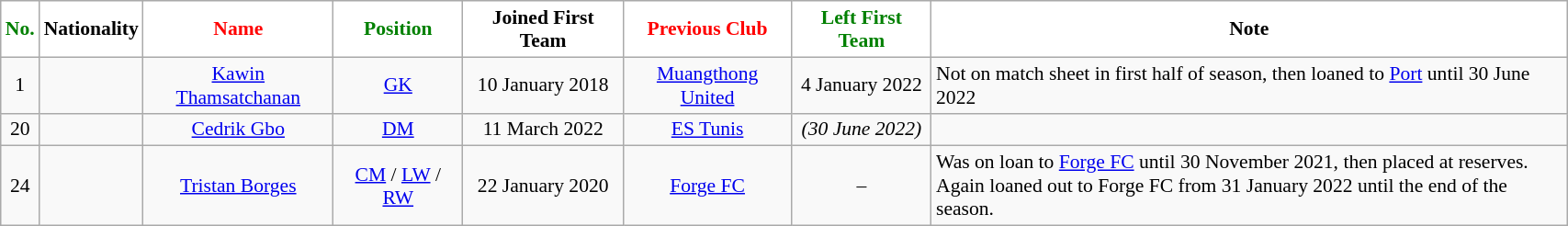<table class="wikitable" style="text-align: center; font-size:90%" width=90%>
<tr>
<th style="background: #ffffff; color:green">No.</th>
<th style="background: #ffffff; color:black">Nationality</th>
<th style="background: #ffffff; color:red">Name</th>
<th style="background: #ffffff; color:green">Position</th>
<th style="background: #ffffff; color:black">Joined First Team</th>
<th style="background: #ffffff; color:red">Previous Club</th>
<th style="background: #ffffff; color:green">Left First Team</th>
<th style="background: #ffffff; color:black">Note</th>
</tr>
<tr>
<td>1</td>
<td></td>
<td><a href='#'>Kawin Thamsatchanan</a></td>
<td><a href='#'>GK</a></td>
<td>10 January 2018</td>
<td> <a href='#'>Muangthong United</a></td>
<td>4 January 2022</td>
<td align="left">Not on match sheet in first half of season, then loaned to  <a href='#'>Port</a> until 30 June 2022</td>
</tr>
<tr>
<td>20</td>
<td></td>
<td><a href='#'>Cedrik Gbo</a></td>
<td><a href='#'>DM</a></td>
<td>11 March 2022</td>
<td> <a href='#'>ES Tunis</a></td>
<td><em>(30 June 2022)</em></td>
<td align="left"></td>
</tr>
<tr>
<td>24</td>
<td></td>
<td><a href='#'>Tristan Borges</a></td>
<td><a href='#'>CM</a> / <a href='#'>LW</a> / <a href='#'>RW</a></td>
<td>22 January 2020</td>
<td> <a href='#'>Forge FC</a></td>
<td>–</td>
<td align="left">Was on loan to  <a href='#'>Forge FC</a> until 30 November 2021, then placed at reserves. <br> Again loaned out to Forge FC from 31 January 2022 until the end of the season.</td>
</tr>
</table>
